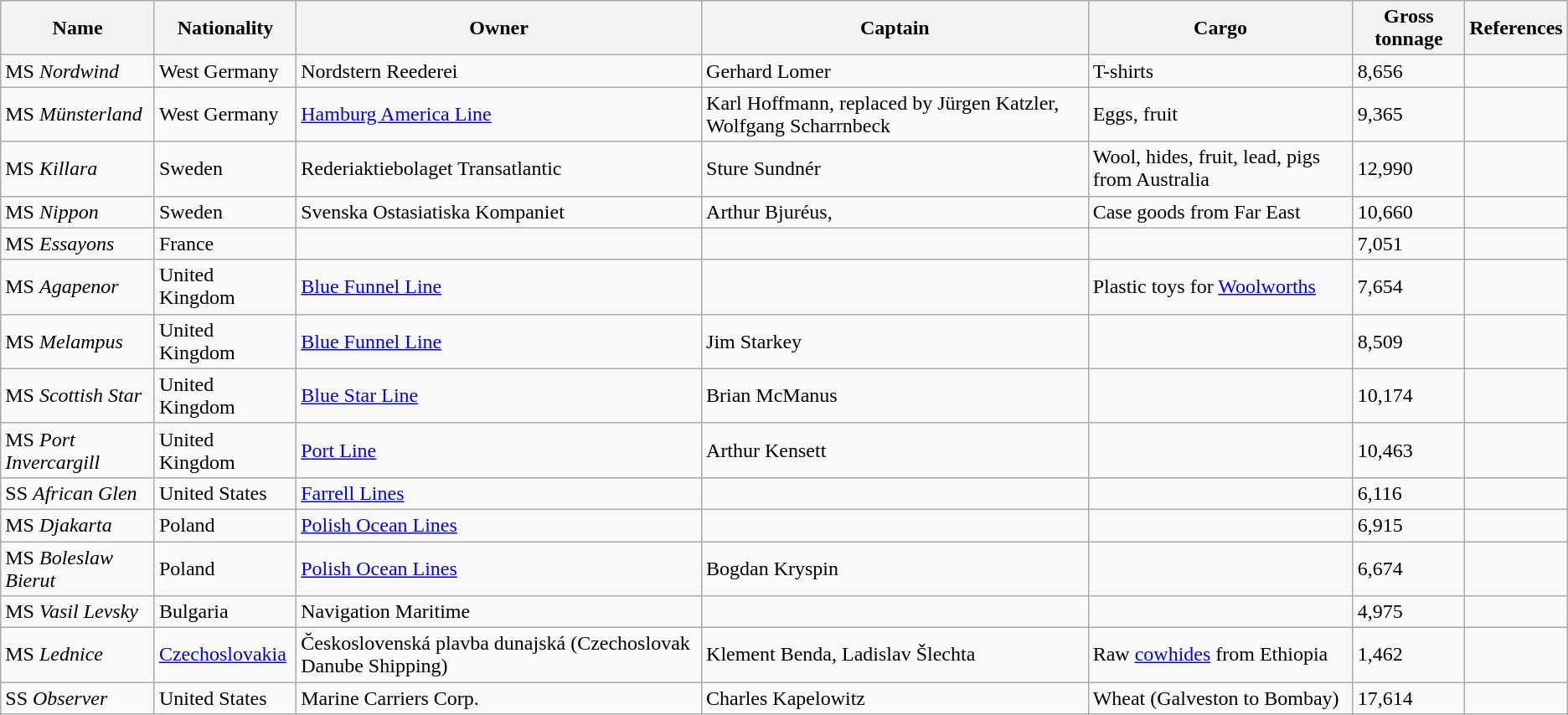<table class="wikitable sortable">
<tr>
<th>Name</th>
<th>Nationality</th>
<th>Owner</th>
<th>Captain</th>
<th>Cargo</th>
<th>Gross tonnage</th>
<th class=unsortable>References</th>
</tr>
<tr>
<td>MS <em>Nordwind</em></td>
<td>West Germany</td>
<td>Nordstern Reederei</td>
<td>Gerhard Lomer</td>
<td>T-shirts</td>
<td>8,656</td>
<td></td>
</tr>
<tr>
<td>MS <em>Münsterland</em></td>
<td>West Germany</td>
<td><a href='#'>Hamburg America Line</a></td>
<td>Karl Hoffmann, replaced by Jürgen Katzler, Wolfgang Scharrnbeck</td>
<td>Eggs, fruit</td>
<td>9,365</td>
<td></td>
</tr>
<tr>
<td>MS <em>Killara</em></td>
<td>Sweden</td>
<td>Rederiaktiebolaget Transatlantic</td>
<td>Sture Sundnér</td>
<td>Wool, hides, fruit, lead, pigs from Australia</td>
<td>12,990</td>
<td></td>
</tr>
<tr>
<td>MS <em>Nippon</em></td>
<td>Sweden</td>
<td>Svenska Ostasiatiska Kompaniet</td>
<td>Arthur Bjuréus, </td>
<td>Case goods from Far East</td>
<td>10,660</td>
<td></td>
</tr>
<tr>
<td>MS <em>Essayons</em></td>
<td>France</td>
<td></td>
<td></td>
<td></td>
<td>7,051</td>
<td></td>
</tr>
<tr>
<td>MS <em>Agapenor</em></td>
<td>United Kingdom</td>
<td><a href='#'>Blue Funnel Line</a></td>
<td></td>
<td>Plastic toys for <a href='#'>Woolworths</a></td>
<td>7,654</td>
<td></td>
</tr>
<tr>
<td>MS <em>Melampus</em></td>
<td>United Kingdom</td>
<td><a href='#'>Blue Funnel Line</a></td>
<td>Jim Starkey</td>
<td></td>
<td>8,509</td>
<td></td>
</tr>
<tr>
<td>MS <em>Scottish Star</em></td>
<td>United Kingdom</td>
<td><a href='#'>Blue Star Line</a></td>
<td>Brian McManus</td>
<td></td>
<td>10,174</td>
<td></td>
</tr>
<tr>
<td>MS <em>Port Invercargill</em></td>
<td>United Kingdom</td>
<td><a href='#'>Port Line</a></td>
<td>Arthur Kensett</td>
<td></td>
<td>10,463</td>
<td></td>
</tr>
<tr>
<td>SS <em>African Glen</em></td>
<td>United States</td>
<td><a href='#'>Farrell Lines</a></td>
<td></td>
<td></td>
<td>6,116</td>
<td></td>
</tr>
<tr>
<td>MS <em>Djakarta</em></td>
<td>Poland</td>
<td><a href='#'>Polish Ocean Lines</a></td>
<td></td>
<td></td>
<td>6,915</td>
<td></td>
</tr>
<tr>
<td>MS <em>Boleslaw Bierut</em></td>
<td>Poland</td>
<td><a href='#'>Polish Ocean Lines</a></td>
<td>Bogdan Kryspin</td>
<td></td>
<td>6,674</td>
<td></td>
</tr>
<tr>
<td>MS <em>Vasil Levsky</em></td>
<td>Bulgaria</td>
<td>Navigation Maritime</td>
<td></td>
<td></td>
<td>4,975</td>
<td></td>
</tr>
<tr>
<td>MS <em>Lednice</em></td>
<td><a href='#'>Czechoslovakia</a></td>
<td>Československá plavba dunajská (Czechoslovak Danube Shipping)</td>
<td>Klement Benda, Ladislav Šlechta</td>
<td>Raw <a href='#'>cowhides</a> from Ethiopia</td>
<td>1,462</td>
<td></td>
</tr>
<tr>
<td>SS <em>Observer</em></td>
<td>United States</td>
<td>Marine Carriers Corp.</td>
<td>Charles Kapelowitz</td>
<td>Wheat (Galveston to Bombay)</td>
<td>17,614</td>
<td></td>
</tr>
</table>
